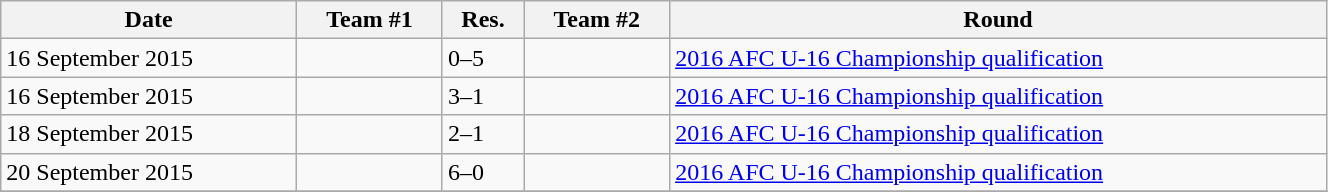<table class="wikitable" style="text-align: left;" width="70%">
<tr>
<th>Date</th>
<th>Team #1</th>
<th>Res.</th>
<th>Team #2</th>
<th>Round</th>
</tr>
<tr>
<td>16 September 2015</td>
<td></td>
<td>0–5</td>
<td></td>
<td><a href='#'>2016 AFC U-16 Championship qualification</a></td>
</tr>
<tr>
<td>16 September 2015</td>
<td></td>
<td>3–1</td>
<td></td>
<td><a href='#'>2016 AFC U-16 Championship qualification</a></td>
</tr>
<tr>
<td>18 September 2015</td>
<td></td>
<td>2–1</td>
<td></td>
<td><a href='#'>2016 AFC U-16 Championship qualification</a></td>
</tr>
<tr>
<td>20 September 2015</td>
<td></td>
<td>6–0</td>
<td></td>
<td><a href='#'>2016 AFC U-16 Championship qualification</a></td>
</tr>
<tr>
</tr>
</table>
